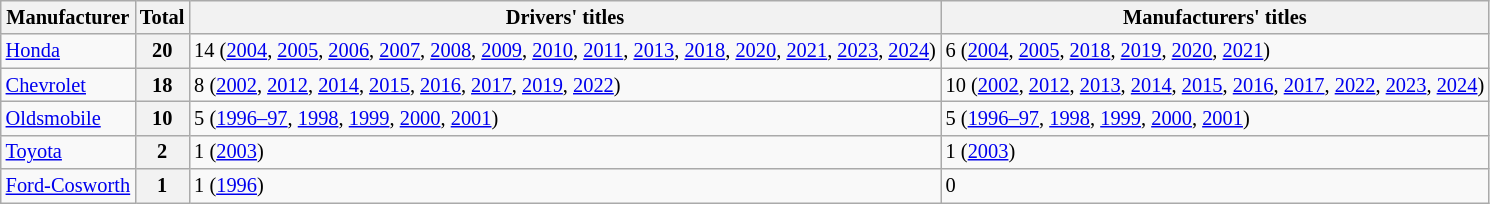<table class="wikitable" style="font-size:85%;">
<tr>
<th>Manufacturer</th>
<th>Total</th>
<th>Drivers' titles</th>
<th>Manufacturers' titles</th>
</tr>
<tr>
<td><a href='#'>Honda</a></td>
<th>20</th>
<td>14 (<a href='#'>2004</a>, <a href='#'>2005</a>, <a href='#'>2006</a>, <a href='#'>2007</a>, <a href='#'>2008</a>, <a href='#'>2009</a>, <a href='#'>2010</a>, <a href='#'>2011</a>, <a href='#'>2013</a>, <a href='#'>2018</a>, <a href='#'>2020</a>, <a href='#'>2021</a>, <a href='#'>2023</a>, <a href='#'>2024</a>)</td>
<td>6 (<a href='#'>2004</a>, <a href='#'>2005</a>, <a href='#'>2018</a>, <a href='#'>2019</a>, <a href='#'>2020</a>, <a href='#'>2021</a>)</td>
</tr>
<tr>
<td><a href='#'>Chevrolet</a></td>
<th>18</th>
<td>8 (<a href='#'>2002</a>, <a href='#'>2012</a>, <a href='#'>2014</a>, <a href='#'>2015</a>, <a href='#'>2016</a>, <a href='#'>2017</a>, <a href='#'>2019</a>, <a href='#'>2022</a>)</td>
<td>10 (<a href='#'>2002</a>, <a href='#'>2012</a>, <a href='#'>2013</a>, <a href='#'>2014</a>, <a href='#'>2015</a>, <a href='#'>2016</a>, <a href='#'>2017</a>, <a href='#'>2022</a>, <a href='#'>2023</a>, <a href='#'>2024</a>)</td>
</tr>
<tr>
<td><a href='#'>Oldsmobile</a></td>
<th>10</th>
<td>5 (<a href='#'>1996–97</a>, <a href='#'>1998</a>, <a href='#'>1999</a>, <a href='#'>2000</a>, <a href='#'>2001</a>)</td>
<td>5 (<a href='#'>1996–97</a>, <a href='#'>1998</a>, <a href='#'>1999</a>, <a href='#'>2000</a>, <a href='#'>2001</a>)</td>
</tr>
<tr>
<td><a href='#'>Toyota</a></td>
<th>2</th>
<td>1 (<a href='#'>2003</a>)</td>
<td>1 (<a href='#'>2003</a>)</td>
</tr>
<tr>
<td><a href='#'>Ford-Cosworth</a></td>
<th>1</th>
<td>1 (<a href='#'>1996</a>)</td>
<td>0</td>
</tr>
</table>
